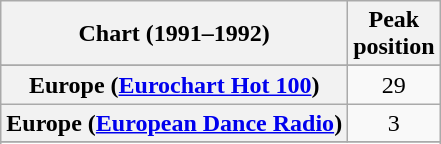<table class="wikitable sortable plainrowheaders" style="text-align:center">
<tr>
<th scope="col">Chart (1991–1992)</th>
<th scope="col">Peak<br> position</th>
</tr>
<tr>
</tr>
<tr>
</tr>
<tr>
</tr>
<tr>
</tr>
<tr>
<th scope="row">Europe (<a href='#'>Eurochart Hot 100</a>)</th>
<td>29</td>
</tr>
<tr>
<th scope="row">Europe (<a href='#'>European Dance Radio</a>)</th>
<td>3</td>
</tr>
<tr>
</tr>
<tr>
</tr>
<tr>
</tr>
<tr>
</tr>
<tr>
</tr>
<tr>
</tr>
<tr>
</tr>
<tr>
</tr>
<tr>
</tr>
<tr>
</tr>
<tr>
</tr>
</table>
